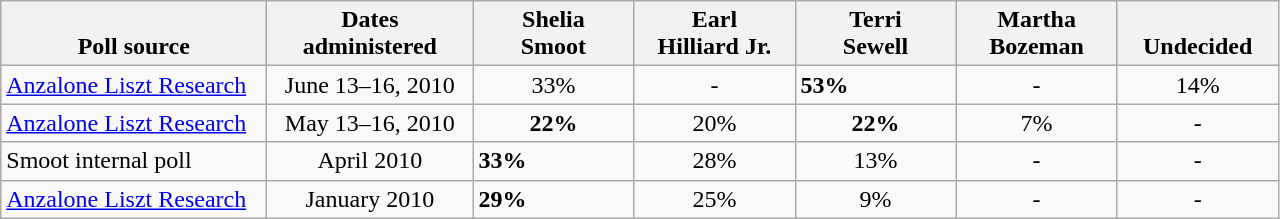<table class="wikitable">
<tr valign=bottom>
<th style="width:170px;">Poll source</th>
<th style="width:130px;">Dates administered</th>
<th style="width:100px;">Shelia<br>Smoot</th>
<th style="width:100px;">Earl<br>Hilliard Jr.</th>
<th style="width:100px;">Terri<br>Sewell</th>
<th style="width:100px;">Martha<br>Bozeman</th>
<th style="width:100px;">Undecided</th>
</tr>
<tr>
<td><a href='#'>Anzalone Liszt Research</a></td>
<td align=center>June 13–16, 2010</td>
<td align=center>33%</td>
<td align=center>-</td>
<td><strong>53%</strong></td>
<td align=center>-</td>
<td align=center>14%</td>
</tr>
<tr>
<td><a href='#'>Anzalone Liszt Research</a></td>
<td align=center>May 13–16, 2010</td>
<td align=center><strong>22%</strong></td>
<td align=center>20%</td>
<td align=center><strong>22%</strong></td>
<td align=center>7%</td>
<td align=center>-</td>
</tr>
<tr>
<td>Smoot internal poll</td>
<td align=center>April 2010</td>
<td><strong>33%</strong></td>
<td align=center>28%</td>
<td align=center>13%</td>
<td align=center>-</td>
<td align=center>-</td>
</tr>
<tr>
<td><a href='#'>Anzalone Liszt Research</a></td>
<td align=center>January 2010</td>
<td><strong>29%</strong></td>
<td align=center>25%</td>
<td align=center>9%</td>
<td align=center>-</td>
<td align=center>-</td>
</tr>
</table>
